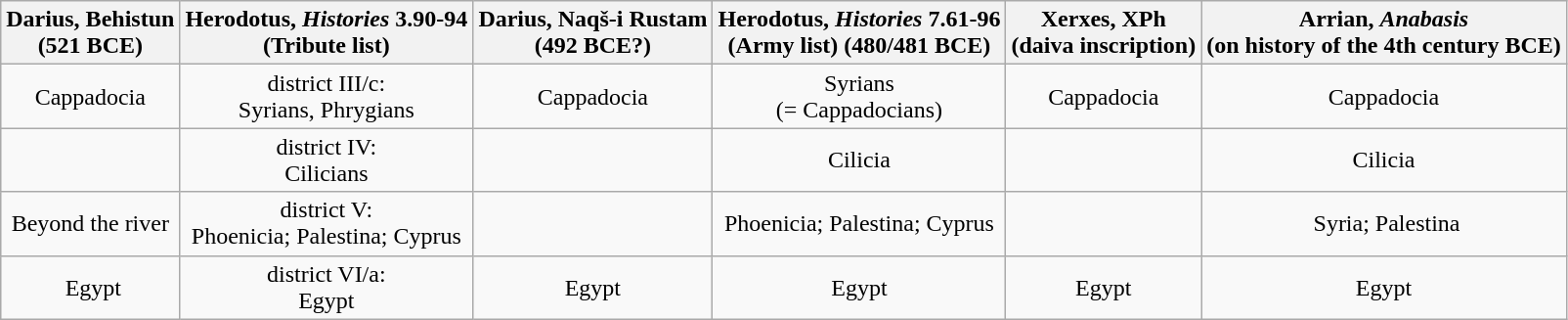<table class="wikitable" style="text-align:center">
<tr>
<th>Darius, Behistun <br>(521 BCE)</th>
<th>Herodotus, <em>Histories</em> 3.90-94 <br>(Tribute list)</th>
<th>Darius, Naqš-i Rustam <br>(492 BCE?)</th>
<th>Herodotus, <em>Histories</em> 7.61-96 <br>(Army list) (480/481 BCE)</th>
<th>Xerxes, XPh <br>(daiva inscription)</th>
<th>Arrian, <em>Anabasis</em><br>(on history of the 4th century BCE)</th>
</tr>
<tr>
<td>Cappadocia</td>
<td>district III/c: <br>Syrians, Phrygians</td>
<td>Cappadocia</td>
<td>Syrians <br>(= Cappadocians)</td>
<td>Cappadocia</td>
<td>Cappadocia</td>
</tr>
<tr>
<td> </td>
<td>district IV: <br>Cilicians</td>
<td> </td>
<td>Cilicia</td>
<td> </td>
<td>Cilicia</td>
</tr>
<tr>
<td>Beyond the river</td>
<td>district V: <br>Phoenicia; Palestina; Cyprus</td>
<td> </td>
<td>Phoenicia; Palestina; Cyprus</td>
<td> </td>
<td> Syria; Palestina</td>
</tr>
<tr>
<td> Egypt</td>
<td>district VI/a: <br>Egypt</td>
<td>Egypt</td>
<td>Egypt</td>
<td>Egypt</td>
<td>Egypt</td>
</tr>
</table>
